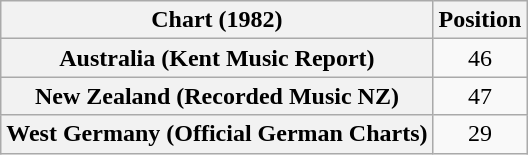<table class="wikitable plainrowheaders">
<tr>
<th>Chart (1982)</th>
<th>Position</th>
</tr>
<tr>
<th scope="row">Australia (Kent Music Report)</th>
<td align="center">46</td>
</tr>
<tr>
<th scope="row">New Zealand (Recorded Music NZ)</th>
<td align="center">47</td>
</tr>
<tr>
<th scope="row">West Germany (Official German Charts)</th>
<td align="center">29</td>
</tr>
</table>
